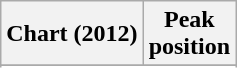<table class="wikitable sortable plainrowheaders" style="text-align:center">
<tr>
<th scope="col">Chart (2012)</th>
<th scope="col">Peak<br>position</th>
</tr>
<tr>
</tr>
<tr>
</tr>
<tr>
</tr>
</table>
